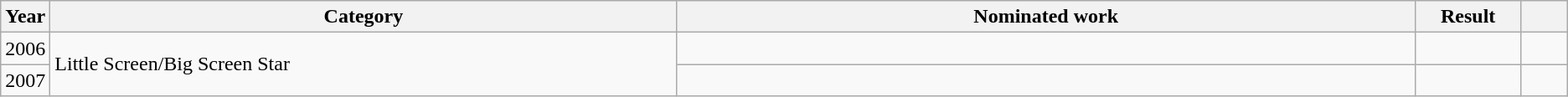<table class=wikitable>
<tr>
<th scope="col" style="width:1em;">Year</th>
<th scope="col" style="width:33em;">Category</th>
<th scope="col" style="width:39em;">Nominated work</th>
<th scope="col" style="width:5em;">Result</th>
<th scope="col" style="width:2em;"></th>
</tr>
<tr>
<td>2006</td>
<td rowspan="2">Little Screen/Big Screen Star</td>
<td></td>
<td></td>
<td></td>
</tr>
<tr>
<td>2007</td>
<td></td>
<td></td>
<td></td>
</tr>
</table>
